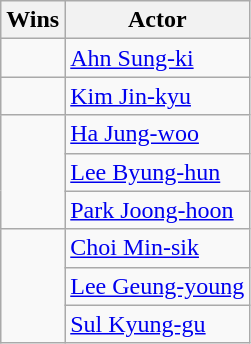<table class="wikitable">
<tr>
<th>Wins</th>
<th>Actor</th>
</tr>
<tr>
<td></td>
<td><a href='#'>Ahn Sung-ki</a></td>
</tr>
<tr>
<td></td>
<td><a href='#'>Kim Jin-kyu</a></td>
</tr>
<tr>
<td rowspan="3"></td>
<td><a href='#'>Ha Jung-woo</a></td>
</tr>
<tr>
<td><a href='#'>Lee Byung-hun</a></td>
</tr>
<tr>
<td><a href='#'>Park Joong-hoon</a></td>
</tr>
<tr>
<td rowspan="3"></td>
<td><a href='#'>Choi Min-sik</a></td>
</tr>
<tr>
<td><a href='#'>Lee Geung-young</a></td>
</tr>
<tr>
<td><a href='#'>Sul Kyung-gu</a></td>
</tr>
</table>
